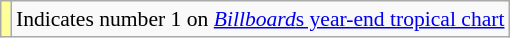<table class="wikitable" style="font-size:90%;">
<tr>
<td style="background-color:#FFFF99"></td>
<td>Indicates number 1 on <a href='#'><em>Billboard</em>s year-end tropical chart</a></td>
</tr>
</table>
